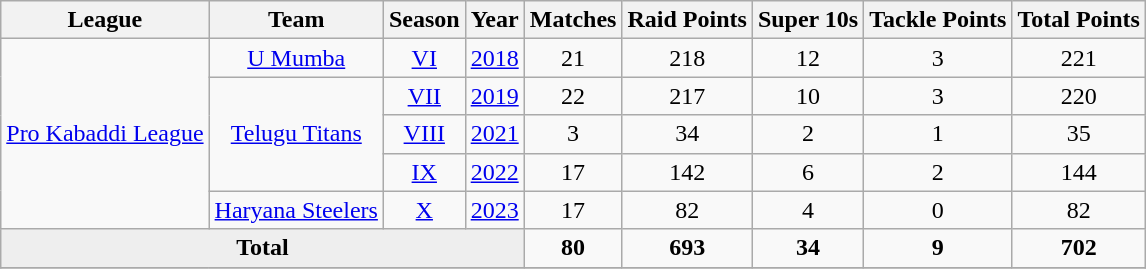<table class="wikitable" style="text-align: center;">
<tr>
<th>League</th>
<th>Team</th>
<th>Season</th>
<th>Year</th>
<th>Matches</th>
<th>Raid Points</th>
<th>Super 10s</th>
<th>Tackle Points</th>
<th>Total Points</th>
</tr>
<tr>
<td rowspan="5"><a href='#'>Pro Kabaddi League</a></td>
<td><a href='#'>U Mumba</a></td>
<td style="text-align:center"><a href='#'>VI</a></td>
<td><a href='#'>2018</a></td>
<td>21</td>
<td>218</td>
<td>12</td>
<td>3</td>
<td>221</td>
</tr>
<tr>
<td rowspan="3"><a href='#'>Telugu Titans</a></td>
<td style="text-align:center"><a href='#'>VII</a></td>
<td><a href='#'>2019</a></td>
<td>22</td>
<td>217</td>
<td>10</td>
<td>3</td>
<td>220</td>
</tr>
<tr>
<td><a href='#'>VIII</a></td>
<td><a href='#'>2021</a></td>
<td>3</td>
<td>34</td>
<td>2</td>
<td>1</td>
<td>35</td>
</tr>
<tr>
<td><a href='#'>IX</a></td>
<td><a href='#'>2022</a></td>
<td>17</td>
<td>142</td>
<td>6</td>
<td>2</td>
<td>144</td>
</tr>
<tr>
<td><a href='#'>Haryana Steelers</a></td>
<td><a href='#'>X</a></td>
<td><a href='#'>2023</a></td>
<td>17</td>
<td>82</td>
<td>4</td>
<td>0</td>
<td>82</td>
</tr>
<tr>
<td colspan="4" style="text-align:center; background:#eee"><strong>Total</strong></td>
<td><strong>80</strong></td>
<td><strong>693</strong></td>
<td><strong>34</strong></td>
<td><strong>9</strong></td>
<td><strong>702</strong></td>
</tr>
<tr>
</tr>
</table>
